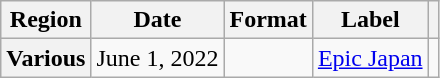<table class="wikitable plainrowheaders">
<tr>
<th scope="col">Region</th>
<th scope="col">Date</th>
<th scope="col">Format</th>
<th scope="col">Label</th>
<th scope="col"></th>
</tr>
<tr>
<th scope="row">Various</th>
<td>June 1, 2022</td>
<td></td>
<td><a href='#'>Epic Japan</a></td>
<td style="text-align:center"></td>
</tr>
</table>
